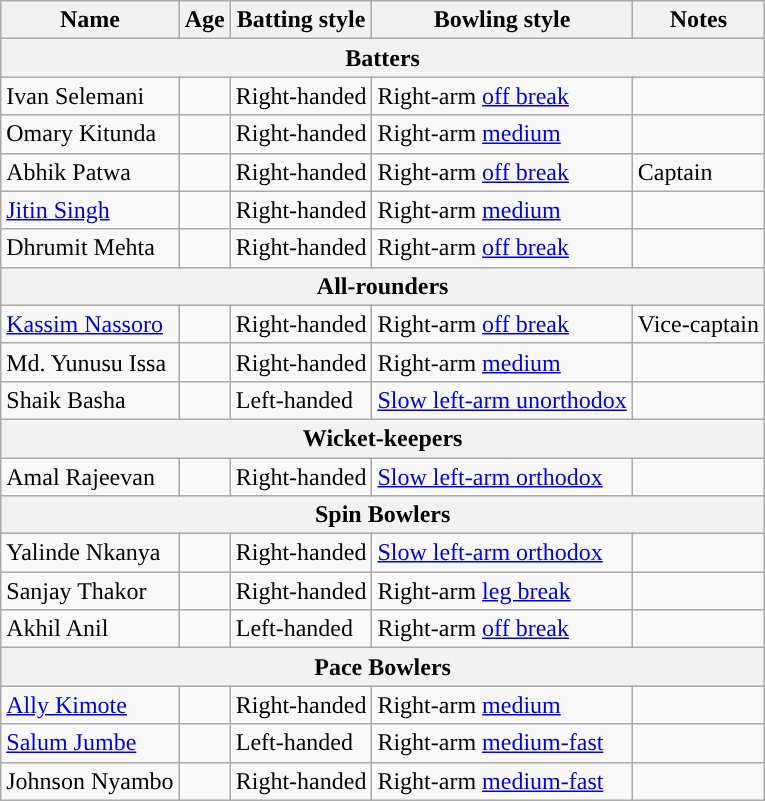<table class="wikitable">
<tr>
<th style="text-align:center;">Name</th>
<th style="text-align:center;">Age</th>
<th style="text-align:center;">Batting style</th>
<th style="text-align:center;">Bowling style</th>
<th style="text-align:center;">Notes</th>
</tr>
<tr>
<th colspan="5">Batters</th>
</tr>
<tr>
<td>Ivan Selemani</td>
<td></td>
<td>Right-handed</td>
<td>Right-arm <a href='#'>off break</a></td>
<td></td>
</tr>
<tr>
<td>Omary Kitunda</td>
<td></td>
<td>Right-handed</td>
<td>Right-arm <a href='#'>medium</a></td>
<td></td>
</tr>
<tr>
<td>Abhik Patwa</td>
<td></td>
<td>Right-handed</td>
<td>Right-arm <a href='#'>off break</a></td>
<td>Captain</td>
</tr>
<tr>
<td><a href='#'>Jitin Singh</a></td>
<td></td>
<td>Right-handed</td>
<td>Right-arm <a href='#'>medium</a></td>
<td></td>
</tr>
<tr>
<td>Dhrumit Mehta</td>
<td></td>
<td>Right-handed</td>
<td>Right-arm <a href='#'>off break</a></td>
<td></td>
</tr>
<tr>
<th colspan="5">All-rounders</th>
</tr>
<tr>
<td><a href='#'>Kassim Nassoro</a></td>
<td></td>
<td>Right-handed</td>
<td>Right-arm <a href='#'>off break</a></td>
<td>Vice-captain</td>
</tr>
<tr>
<td>Md. Yunusu Issa</td>
<td></td>
<td>Right-handed</td>
<td>Right-arm <a href='#'>medium</a></td>
<td></td>
</tr>
<tr>
<td>Shaik Basha</td>
<td></td>
<td>Left-handed</td>
<td><a href='#'>Slow left-arm unorthodox</a></td>
</tr>
<tr>
<th colspan="5">Wicket-keepers</th>
</tr>
<tr>
<td>Amal Rajeevan</td>
<td></td>
<td>Right-handed</td>
<td><a href='#'>Slow left-arm orthodox</a></td>
</tr>
<tr>
<th colspan="5">Spin Bowlers</th>
</tr>
<tr>
<td>Yalinde Nkanya</td>
<td></td>
<td>Right-handed</td>
<td><a href='#'>Slow left-arm orthodox</a></td>
</tr>
<tr>
<td>Sanjay Thakor</td>
<td></td>
<td>Right-handed</td>
<td>Right-arm <a href='#'>leg break</a></td>
<td></td>
</tr>
<tr>
<td>Akhil Anil</td>
<td></td>
<td>Left-handed</td>
<td>Right-arm <a href='#'>off break</a></td>
<td></td>
</tr>
<tr>
<th colspan="5">Pace Bowlers</th>
</tr>
<tr>
<td><a href='#'>Ally Kimote</a></td>
<td></td>
<td>Right-handed</td>
<td>Right-arm <a href='#'>medium</a></td>
<td></td>
</tr>
<tr>
<td><a href='#'>Salum Jumbe</a></td>
<td></td>
<td>Left-handed</td>
<td>Right-arm <a href='#'>medium-fast</a></td>
<td></td>
</tr>
<tr>
<td>Johnson Nyambo</td>
<td></td>
<td>Right-handed</td>
<td>Right-arm <a href='#'>medium-fast</a></td>
<td></td>
</tr>
</table>
